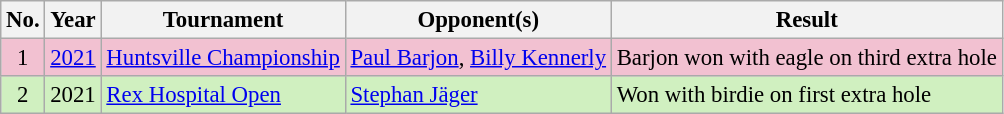<table class="wikitable" style="font-size:95%;">
<tr>
<th>No.</th>
<th>Year</th>
<th>Tournament</th>
<th>Opponent(s)</th>
<th>Result</th>
</tr>
<tr style="background:#F2C1D1;">
<td align=center>1</td>
<td><a href='#'>2021</a></td>
<td><a href='#'>Huntsville Championship</a></td>
<td> <a href='#'>Paul Barjon</a>,  <a href='#'>Billy Kennerly</a></td>
<td>Barjon won with eagle on third extra hole</td>
</tr>
<tr style="background:#D0F0C0;">
<td align=center>2</td>
<td>2021</td>
<td><a href='#'>Rex Hospital Open</a></td>
<td> <a href='#'>Stephan Jäger</a></td>
<td>Won with birdie on first extra hole</td>
</tr>
</table>
